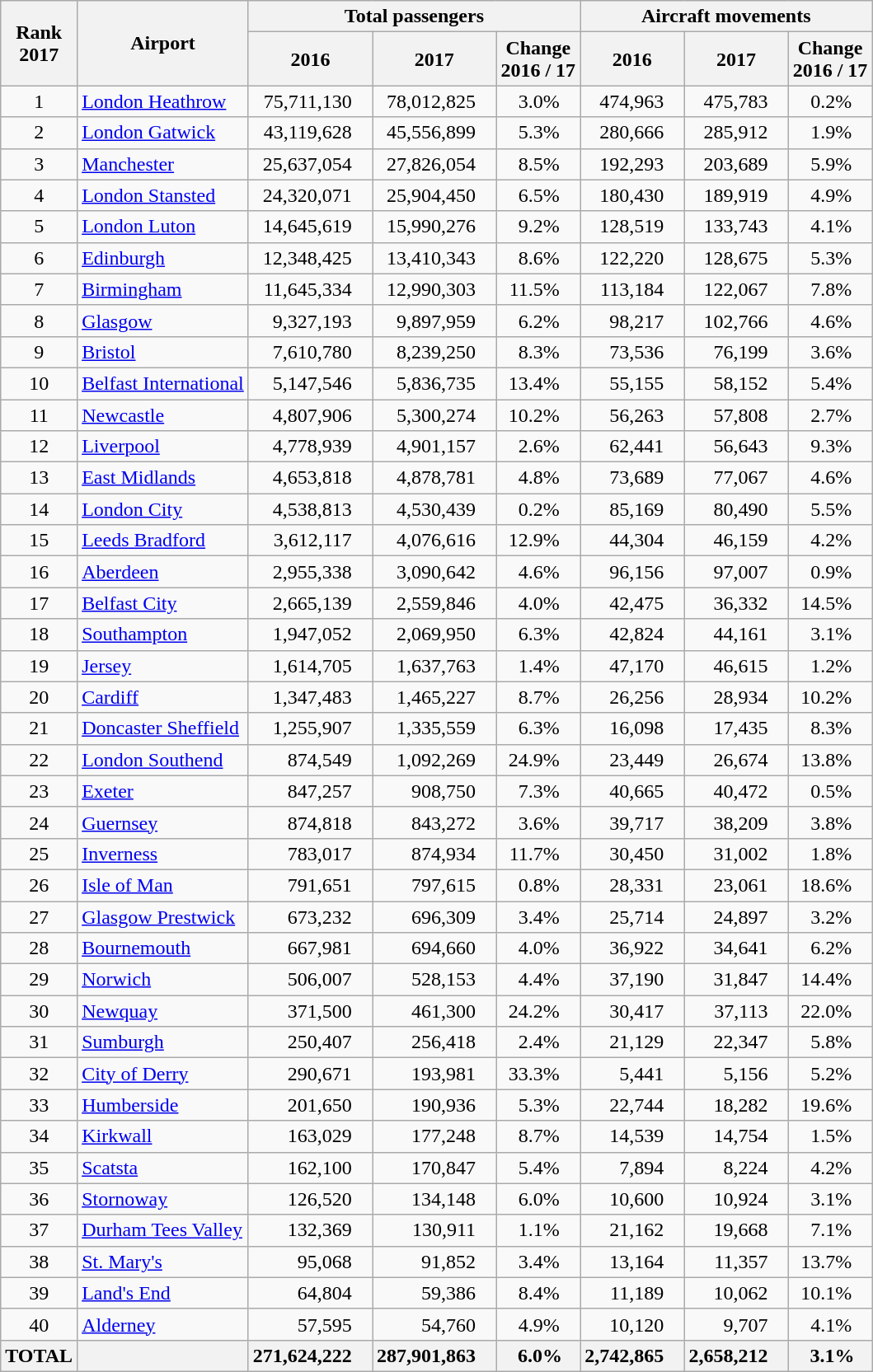<table class="wikitable sortable" style="text-align: right; ">
<tr>
<th rowspan=2>Rank<br>2017</th>
<th rowspan="2">Airport</th>
<th colspan=3>Total passengers</th>
<th colspan=3>Aircraft movements</th>
</tr>
<tr>
<th>2016</th>
<th>2017</th>
<th>Change<br>2016 / 17</th>
<th>2016</th>
<th>2017</th>
<th>Change<br>2016 / 17</th>
</tr>
<tr>
<td align='center'>1</td>
<td align='left'><a href='#'>London Heathrow</a></td>
<td style="padding-right: 1em;">75,711,130</td>
<td style="padding-right: 1em;">78,012,825</td>
<td style="padding-right: 1em;">3.0%</td>
<td style="padding-right: 1em;">474,963</td>
<td style="padding-right: 1em;">475,783</td>
<td style="padding-right: 1em;">0.2%</td>
</tr>
<tr>
<td align='center'>2</td>
<td align='left'><a href='#'>London Gatwick</a></td>
<td style="padding-right: 1em;">43,119,628</td>
<td style="padding-right: 1em;">45,556,899</td>
<td style="padding-right: 1em;">5.3%</td>
<td style="padding-right: 1em;">280,666</td>
<td style="padding-right: 1em;">285,912</td>
<td style="padding-right: 1em;">1.9%</td>
</tr>
<tr>
<td align='center'>3</td>
<td align='left'><a href='#'>Manchester</a></td>
<td style="padding-right: 1em;">25,637,054</td>
<td style="padding-right: 1em;">27,826,054</td>
<td style="padding-right: 1em;">8.5%</td>
<td style="padding-right: 1em;">192,293</td>
<td style="padding-right: 1em;">203,689</td>
<td style="padding-right: 1em;">5.9%</td>
</tr>
<tr>
<td align='center'>4</td>
<td align='left'><a href='#'>London Stansted</a></td>
<td style="padding-right: 1em;">24,320,071</td>
<td style="padding-right: 1em;">25,904,450</td>
<td style="padding-right: 1em;">6.5%</td>
<td style="padding-right: 1em;">180,430</td>
<td style="padding-right: 1em;">189,919</td>
<td style="padding-right: 1em;">4.9%</td>
</tr>
<tr>
<td align='center'>5</td>
<td align='left'><a href='#'>London Luton</a></td>
<td style="padding-right: 1em;">14,645,619</td>
<td style="padding-right: 1em;">15,990,276</td>
<td style="padding-right: 1em;">9.2%</td>
<td style="padding-right: 1em;">128,519</td>
<td style="padding-right: 1em;">133,743</td>
<td style="padding-right: 1em;">4.1%</td>
</tr>
<tr>
<td align='center'>6</td>
<td align='left'><a href='#'>Edinburgh</a></td>
<td style="padding-right: 1em;">12,348,425</td>
<td style="padding-right: 1em;">13,410,343</td>
<td style="padding-right: 1em;">8.6%</td>
<td style="padding-right: 1em;">122,220</td>
<td style="padding-right: 1em;">128,675</td>
<td style="padding-right: 1em;">5.3%</td>
</tr>
<tr>
<td align='center'>7</td>
<td align='left'><a href='#'>Birmingham</a></td>
<td style="padding-right: 1em;">11,645,334</td>
<td style="padding-right: 1em;">12,990,303</td>
<td style="padding-right: 1em;">11.5%</td>
<td style="padding-right: 1em;">113,184</td>
<td style="padding-right: 1em;">122,067</td>
<td style="padding-right: 1em;">7.8%</td>
</tr>
<tr>
<td align='center'>8</td>
<td align='left'><a href='#'>Glasgow</a></td>
<td style="padding-right: 1em;">9,327,193</td>
<td style="padding-right: 1em;">9,897,959</td>
<td style="padding-right: 1em;">6.2%</td>
<td style="padding-right: 1em;">98,217</td>
<td style="padding-right: 1em;">102,766</td>
<td style="padding-right: 1em;">4.6%</td>
</tr>
<tr>
<td align='center'>9</td>
<td align='left'><a href='#'>Bristol</a></td>
<td style="padding-right: 1em;">7,610,780</td>
<td style="padding-right: 1em;">8,239,250</td>
<td style="padding-right: 1em;">8.3%</td>
<td style="padding-right: 1em;">73,536</td>
<td style="padding-right: 1em;">76,199</td>
<td style="padding-right: 1em;">3.6%</td>
</tr>
<tr>
<td align='center'>10</td>
<td align='left'><a href='#'>Belfast International</a></td>
<td style="padding-right: 1em;">5,147,546</td>
<td style="padding-right: 1em;">5,836,735</td>
<td style="padding-right: 1em;">13.4%</td>
<td style="padding-right: 1em;">55,155</td>
<td style="padding-right: 1em;">58,152</td>
<td style="padding-right: 1em;">5.4%</td>
</tr>
<tr>
<td align='center'>11</td>
<td align='left'><a href='#'>Newcastle</a></td>
<td style="padding-right: 1em;">4,807,906</td>
<td style="padding-right: 1em;">5,300,274</td>
<td style="padding-right: 1em;">10.2%</td>
<td style="padding-right: 1em;">56,263</td>
<td style="padding-right: 1em;">57,808</td>
<td style="padding-right: 1em;">2.7%</td>
</tr>
<tr>
<td align='center'>12</td>
<td align='left'><a href='#'>Liverpool</a></td>
<td style="padding-right: 1em;">4,778,939</td>
<td style="padding-right: 1em;">4,901,157</td>
<td style="padding-right: 1em;">2.6%</td>
<td style="padding-right: 1em;">62,441</td>
<td style="padding-right: 1em;">56,643</td>
<td style="padding-right: 1em;">9.3%</td>
</tr>
<tr>
<td align='center'>13</td>
<td align='left'><a href='#'>East Midlands</a></td>
<td style="padding-right: 1em;">4,653,818</td>
<td style="padding-right: 1em;">4,878,781</td>
<td style="padding-right: 1em;">4.8%</td>
<td style="padding-right: 1em;">73,689</td>
<td style="padding-right: 1em;">77,067</td>
<td style="padding-right: 1em;">4.6%</td>
</tr>
<tr>
<td align='center'>14</td>
<td align='left'><a href='#'>London City</a></td>
<td style="padding-right: 1em;">4,538,813</td>
<td style="padding-right: 1em;">4,530,439</td>
<td style="padding-right: 1em;">0.2%</td>
<td style="padding-right: 1em;">85,169</td>
<td style="padding-right: 1em;">80,490</td>
<td style="padding-right: 1em;">5.5%</td>
</tr>
<tr>
<td align='center'>15</td>
<td align='left'><a href='#'>Leeds Bradford</a></td>
<td style="padding-right: 1em;">3,612,117</td>
<td style="padding-right: 1em;">4,076,616</td>
<td style="padding-right: 1em;">12.9%</td>
<td style="padding-right: 1em;">44,304</td>
<td style="padding-right: 1em;">46,159</td>
<td style="padding-right: 1em;">4.2%</td>
</tr>
<tr>
<td align='center'>16</td>
<td align='left'><a href='#'>Aberdeen</a></td>
<td style="padding-right: 1em;">2,955,338</td>
<td style="padding-right: 1em;">3,090,642</td>
<td style="padding-right: 1em;">4.6%</td>
<td style="padding-right: 1em;">96,156</td>
<td style="padding-right: 1em;">97,007</td>
<td style="padding-right: 1em;">0.9%</td>
</tr>
<tr>
<td align='center'>17</td>
<td align='left'><a href='#'>Belfast City</a></td>
<td style="padding-right: 1em;">2,665,139</td>
<td style="padding-right: 1em;">2,559,846</td>
<td style="padding-right: 1em;">4.0%</td>
<td style="padding-right: 1em;">42,475</td>
<td style="padding-right: 1em;">36,332</td>
<td style="padding-right: 1em;">14.5%</td>
</tr>
<tr>
<td align='center'>18</td>
<td align='left'><a href='#'>Southampton</a></td>
<td style="padding-right: 1em;">1,947,052</td>
<td style="padding-right: 1em;">2,069,950</td>
<td style="padding-right: 1em;">6.3%</td>
<td style="padding-right: 1em;">42,824</td>
<td style="padding-right: 1em;">44,161</td>
<td style="padding-right: 1em;">3.1%</td>
</tr>
<tr>
<td align='center'>19</td>
<td align='left'><a href='#'>Jersey</a></td>
<td style="padding-right: 1em;">1,614,705</td>
<td style="padding-right: 1em;">1,637,763</td>
<td style="padding-right: 1em;">1.4%</td>
<td style="padding-right: 1em;">47,170</td>
<td style="padding-right: 1em;">46,615</td>
<td style="padding-right: 1em;">1.2%</td>
</tr>
<tr>
<td align='center'>20</td>
<td align='left'><a href='#'>Cardiff</a></td>
<td style="padding-right: 1em;">1,347,483</td>
<td style="padding-right: 1em;">1,465,227</td>
<td style="padding-right: 1em;">8.7%</td>
<td style="padding-right: 1em;">26,256</td>
<td style="padding-right: 1em;">28,934</td>
<td style="padding-right: 1em;">10.2%</td>
</tr>
<tr>
<td align='center'>21</td>
<td align='left'><a href='#'>Doncaster Sheffield</a></td>
<td style="padding-right: 1em;">1,255,907</td>
<td style="padding-right: 1em;">1,335,559</td>
<td style="padding-right: 1em;">6.3%</td>
<td style="padding-right: 1em;">16,098</td>
<td style="padding-right: 1em;">17,435</td>
<td style="padding-right: 1em;">8.3%</td>
</tr>
<tr>
<td align='center'>22</td>
<td align='left'><a href='#'>London Southend</a></td>
<td style="padding-right: 1em;">874,549</td>
<td style="padding-right: 1em;">1,092,269</td>
<td style="padding-right: 1em;">24.9%</td>
<td style="padding-right: 1em;">23,449</td>
<td style="padding-right: 1em;">26,674</td>
<td style="padding-right: 1em;">13.8%</td>
</tr>
<tr>
<td align='center'>23</td>
<td align='left'><a href='#'>Exeter</a></td>
<td style="padding-right: 1em;">847,257</td>
<td style="padding-right: 1em;">908,750</td>
<td style="padding-right: 1em;">7.3%</td>
<td style="padding-right: 1em;">40,665</td>
<td style="padding-right: 1em;">40,472</td>
<td style="padding-right: 1em;">0.5%</td>
</tr>
<tr>
<td align='center'>24</td>
<td align='left'><a href='#'>Guernsey</a></td>
<td style="padding-right: 1em;">874,818</td>
<td style="padding-right: 1em;">843,272</td>
<td style="padding-right: 1em;">3.6%</td>
<td style="padding-right: 1em;">39,717</td>
<td style="padding-right: 1em;">38,209</td>
<td style="padding-right: 1em;">3.8%</td>
</tr>
<tr>
<td align='center'>25</td>
<td align='left'><a href='#'>Inverness</a></td>
<td style="padding-right: 1em;">783,017</td>
<td style="padding-right: 1em;">874,934</td>
<td style="padding-right: 1em;">11.7%</td>
<td style="padding-right: 1em;">30,450</td>
<td style="padding-right: 1em;">31,002</td>
<td style="padding-right: 1em;">1.8%</td>
</tr>
<tr>
<td align='center'>26</td>
<td align='left'><a href='#'>Isle of Man</a></td>
<td style="padding-right: 1em;">791,651</td>
<td style="padding-right: 1em;">797,615</td>
<td style="padding-right: 1em;">0.8%</td>
<td style="padding-right: 1em;">28,331</td>
<td style="padding-right: 1em;">23,061</td>
<td style="padding-right: 1em;">18.6%</td>
</tr>
<tr>
<td align='center'>27</td>
<td align='left'><a href='#'>Glasgow Prestwick</a></td>
<td style="padding-right: 1em;">673,232</td>
<td style="padding-right: 1em;">696,309</td>
<td style="padding-right: 1em;">3.4%</td>
<td style="padding-right: 1em;">25,714</td>
<td style="padding-right: 1em;">24,897</td>
<td style="padding-right: 1em;">3.2%</td>
</tr>
<tr>
<td align='center'>28</td>
<td align='left'><a href='#'>Bournemouth</a></td>
<td style="padding-right: 1em;">667,981</td>
<td style="padding-right: 1em;">694,660</td>
<td style="padding-right: 1em;">4.0%</td>
<td style="padding-right: 1em;">36,922</td>
<td style="padding-right: 1em;">34,641</td>
<td style="padding-right: 1em;">6.2%</td>
</tr>
<tr>
<td align='center'>29</td>
<td align='left'><a href='#'>Norwich</a></td>
<td style="padding-right: 1em;">506,007</td>
<td style="padding-right: 1em;">528,153</td>
<td style="padding-right: 1em;">4.4%</td>
<td style="padding-right: 1em;">37,190</td>
<td style="padding-right: 1em;">31,847</td>
<td style="padding-right: 1em;">14.4%</td>
</tr>
<tr>
<td align='center'>30</td>
<td align="left"><a href='#'>Newquay</a></td>
<td style="padding-right: 1em;">371,500</td>
<td style="padding-right: 1em;">461,300</td>
<td style="padding-right: 1em;">24.2%</td>
<td style="padding-right: 1em;">30,417</td>
<td style="padding-right: 1em;">37,113</td>
<td style="padding-right: 1em;">22.0%</td>
</tr>
<tr>
<td align='center'>31</td>
<td align="left"><a href='#'>Sumburgh</a></td>
<td style="padding-right: 1em;">250,407</td>
<td style="padding-right: 1em;">256,418</td>
<td style="padding-right: 1em;">2.4%</td>
<td style="padding-right: 1em;">21,129</td>
<td style="padding-right: 1em;">22,347</td>
<td style="padding-right: 1em;">5.8%</td>
</tr>
<tr>
<td align='center'>32</td>
<td align="left"><a href='#'>City of Derry</a></td>
<td style="padding-right: 1em;">290,671</td>
<td style="padding-right: 1em;">193,981</td>
<td style="padding-right: 1em;">33.3%</td>
<td style="padding-right: 1em;">5,441</td>
<td style="padding-right: 1em;">5,156</td>
<td style="padding-right: 1em;">5.2%</td>
</tr>
<tr>
<td align='center'>33</td>
<td align='left'><a href='#'>Humberside</a></td>
<td style="padding-right: 1em;">201,650</td>
<td style="padding-right: 1em;">190,936</td>
<td style="padding-right: 1em;">5.3%</td>
<td style="padding-right: 1em;">22,744</td>
<td style="padding-right: 1em;">18,282</td>
<td style="padding-right: 1em;">19.6%</td>
</tr>
<tr>
<td align='center'>34</td>
<td align='left'><a href='#'>Kirkwall</a></td>
<td style="padding-right: 1em;">163,029</td>
<td style="padding-right: 1em;">177,248</td>
<td style="padding-right: 1em;">8.7%</td>
<td style="padding-right: 1em;">14,539</td>
<td style="padding-right: 1em;">14,754</td>
<td style="padding-right: 1em;">1.5%</td>
</tr>
<tr>
<td align='center'>35</td>
<td align='left'><a href='#'>Scatsta</a></td>
<td style="padding-right: 1em;">162,100</td>
<td style="padding-right: 1em;">170,847</td>
<td style="padding-right: 1em;">5.4%</td>
<td style="padding-right: 1em;">7,894</td>
<td style="padding-right: 1em;">8,224</td>
<td style="padding-right: 1em;">4.2%</td>
</tr>
<tr>
<td align='center'>36</td>
<td align="left"><a href='#'>Stornoway</a></td>
<td style="padding-right: 1em;">126,520</td>
<td style="padding-right: 1em;">134,148</td>
<td style="padding-right: 1em;">6.0%</td>
<td style="padding-right: 1em;">10,600</td>
<td style="padding-right: 1em;">10,924</td>
<td style="padding-right: 1em;">3.1%</td>
</tr>
<tr>
<td align='center'>37</td>
<td align="left"><a href='#'>Durham Tees Valley</a></td>
<td style="padding-right: 1em;">132,369</td>
<td style="padding-right: 1em;">130,911</td>
<td style="padding-right: 1em;">1.1%</td>
<td style="padding-right: 1em;">21,162</td>
<td style="padding-right: 1em;">19,668</td>
<td style="padding-right: 1em;">7.1%</td>
</tr>
<tr>
<td align='center'>38</td>
<td align='left'><a href='#'>St. Mary's</a></td>
<td style="padding-right: 1em;">95,068</td>
<td style="padding-right: 1em;">91,852</td>
<td style="padding-right: 1em;">3.4%</td>
<td style="padding-right: 1em;">13,164</td>
<td style="padding-right: 1em;">11,357</td>
<td style="padding-right: 1em;">13.7%</td>
</tr>
<tr>
<td align='center'>39</td>
<td align='left'><a href='#'>Land's End</a></td>
<td style="padding-right: 1em;">64,804</td>
<td style="padding-right: 1em;">59,386</td>
<td style="padding-right: 1em;">8.4%</td>
<td style="padding-right: 1em;">11,189</td>
<td style="padding-right: 1em;">10,062</td>
<td style="padding-right: 1em;">10.1%</td>
</tr>
<tr>
<td align='center'>40</td>
<td align='left'><a href='#'>Alderney</a></td>
<td style="padding-right: 1em;">57,595</td>
<td style="padding-right: 1em;">54,760</td>
<td style="padding-right: 1em;">4.9%</td>
<td style="padding-right: 1em;">10,120</td>
<td style="padding-right: 1em;">9,707</td>
<td style="padding-right: 1em;">4.1%</td>
</tr>
<tr class="sortbottom">
<th>TOTAL</th>
<th></th>
<th style="padding-right: 1em;">271,624,222</th>
<th style="padding-right: 1em;">287,901,863</th>
<th style="padding-right: 0em;">6.0%</th>
<th style="padding-right: 1em;">2,742,865</th>
<th style="padding-right: 1em;">2,658,212</th>
<th style="padding-right: 0em;">3.1%</th>
</tr>
</table>
